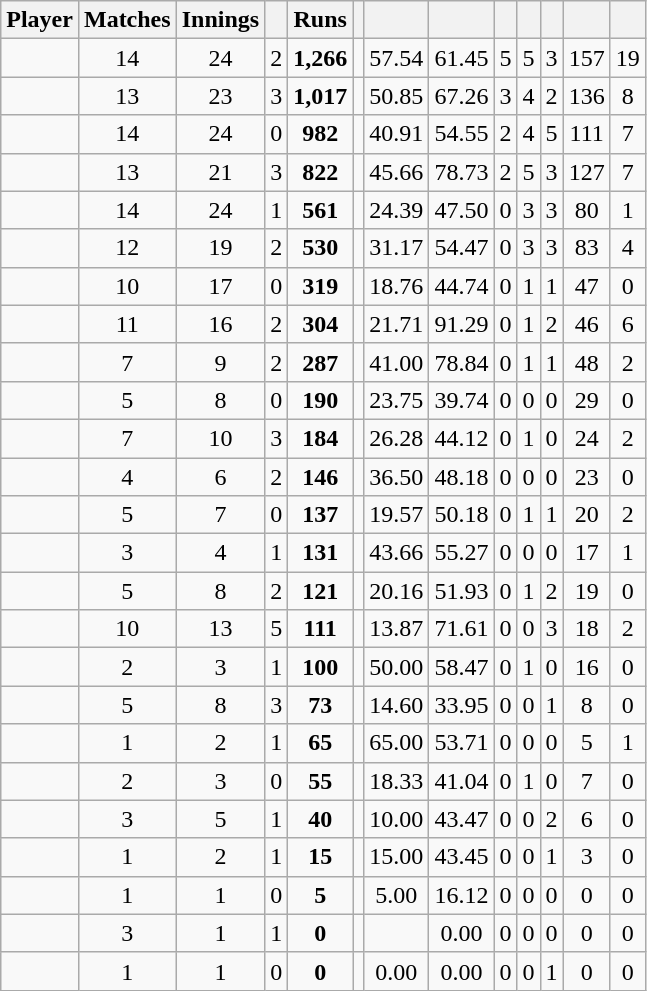<table class="wikitable sortable" style="text-align:center">
<tr>
<th>Player</th>
<th>Matches</th>
<th>Innings</th>
<th></th>
<th>Runs</th>
<th></th>
<th></th>
<th></th>
<th></th>
<th></th>
<th></th>
<th></th>
<th></th>
</tr>
<tr>
<td align="left"></td>
<td>14</td>
<td>24</td>
<td>2</td>
<td><strong>1,266</strong></td>
<td></td>
<td>57.54</td>
<td>61.45</td>
<td>5</td>
<td>5</td>
<td>3</td>
<td>157</td>
<td>19</td>
</tr>
<tr>
<td align="left"></td>
<td>13</td>
<td>23</td>
<td>3</td>
<td><strong>1,017</strong></td>
<td></td>
<td>50.85</td>
<td>67.26</td>
<td>3</td>
<td>4</td>
<td>2</td>
<td>136</td>
<td>8</td>
</tr>
<tr>
<td align="left"></td>
<td>14</td>
<td>24</td>
<td>0</td>
<td><strong>982</strong></td>
<td></td>
<td>40.91</td>
<td>54.55</td>
<td>2</td>
<td>4</td>
<td>5</td>
<td>111</td>
<td>7</td>
</tr>
<tr>
<td align="left"></td>
<td>13</td>
<td>21</td>
<td>3</td>
<td><strong>822</strong></td>
<td></td>
<td>45.66</td>
<td>78.73</td>
<td>2</td>
<td>5</td>
<td>3</td>
<td>127</td>
<td>7</td>
</tr>
<tr>
<td align="left"></td>
<td>14</td>
<td>24</td>
<td>1</td>
<td><strong>561</strong></td>
<td></td>
<td>24.39</td>
<td>47.50</td>
<td>0</td>
<td>3</td>
<td>3</td>
<td>80</td>
<td>1</td>
</tr>
<tr>
<td align="left"></td>
<td>12</td>
<td>19</td>
<td>2</td>
<td><strong>530</strong></td>
<td></td>
<td>31.17</td>
<td>54.47</td>
<td>0</td>
<td>3</td>
<td>3</td>
<td>83</td>
<td>4</td>
</tr>
<tr>
<td align="left"></td>
<td>10</td>
<td>17</td>
<td>0</td>
<td><strong>319</strong></td>
<td></td>
<td>18.76</td>
<td>44.74</td>
<td>0</td>
<td>1</td>
<td>1</td>
<td>47</td>
<td>0</td>
</tr>
<tr>
<td align="left"></td>
<td>11</td>
<td>16</td>
<td>2</td>
<td><strong>304</strong></td>
<td></td>
<td>21.71</td>
<td>91.29</td>
<td>0</td>
<td>1</td>
<td>2</td>
<td>46</td>
<td>6</td>
</tr>
<tr>
<td align="left"></td>
<td>7</td>
<td>9</td>
<td>2</td>
<td><strong>287</strong></td>
<td></td>
<td>41.00</td>
<td>78.84</td>
<td>0</td>
<td>1</td>
<td>1</td>
<td>48</td>
<td>2</td>
</tr>
<tr>
<td align="left"></td>
<td>5</td>
<td>8</td>
<td>0</td>
<td><strong>190</strong></td>
<td></td>
<td>23.75</td>
<td>39.74</td>
<td>0</td>
<td>0</td>
<td>0</td>
<td>29</td>
<td>0</td>
</tr>
<tr>
<td align="left"></td>
<td>7</td>
<td>10</td>
<td>3</td>
<td><strong>184</strong></td>
<td></td>
<td>26.28</td>
<td>44.12</td>
<td>0</td>
<td>1</td>
<td>0</td>
<td>24</td>
<td>2</td>
</tr>
<tr>
<td align="left"></td>
<td>4</td>
<td>6</td>
<td>2</td>
<td><strong>146</strong></td>
<td></td>
<td>36.50</td>
<td>48.18</td>
<td>0</td>
<td>0</td>
<td>0</td>
<td>23</td>
<td>0</td>
</tr>
<tr>
<td align="left"></td>
<td>5</td>
<td>7</td>
<td>0</td>
<td><strong>137</strong></td>
<td></td>
<td>19.57</td>
<td>50.18</td>
<td>0</td>
<td>1</td>
<td>1</td>
<td>20</td>
<td>2</td>
</tr>
<tr>
<td align="left"></td>
<td>3</td>
<td>4</td>
<td>1</td>
<td><strong>131</strong></td>
<td></td>
<td>43.66</td>
<td>55.27</td>
<td>0</td>
<td>0</td>
<td>0</td>
<td>17</td>
<td>1</td>
</tr>
<tr>
<td align="left"></td>
<td>5</td>
<td>8</td>
<td>2</td>
<td><strong>121</strong></td>
<td></td>
<td>20.16</td>
<td>51.93</td>
<td>0</td>
<td>1</td>
<td>2</td>
<td>19</td>
<td>0</td>
</tr>
<tr>
<td align="left"></td>
<td>10</td>
<td>13</td>
<td>5</td>
<td><strong>111</strong></td>
<td></td>
<td>13.87</td>
<td>71.61</td>
<td>0</td>
<td>0</td>
<td>3</td>
<td>18</td>
<td>2</td>
</tr>
<tr>
<td align="left"></td>
<td>2</td>
<td>3</td>
<td>1</td>
<td><strong>100</strong></td>
<td></td>
<td>50.00</td>
<td>58.47</td>
<td>0</td>
<td>1</td>
<td>0</td>
<td>16</td>
<td>0</td>
</tr>
<tr>
<td align="left"></td>
<td>5</td>
<td>8</td>
<td>3</td>
<td><strong>73</strong></td>
<td></td>
<td>14.60</td>
<td>33.95</td>
<td>0</td>
<td>0</td>
<td>1</td>
<td>8</td>
<td>0</td>
</tr>
<tr>
<td align="left"></td>
<td>1</td>
<td>2</td>
<td>1</td>
<td><strong>65</strong></td>
<td></td>
<td>65.00</td>
<td>53.71</td>
<td>0</td>
<td>0</td>
<td>0</td>
<td>5</td>
<td>1</td>
</tr>
<tr>
<td align="left"></td>
<td>2</td>
<td>3</td>
<td>0</td>
<td><strong>55</strong></td>
<td></td>
<td>18.33</td>
<td>41.04</td>
<td>0</td>
<td>1</td>
<td>0</td>
<td>7</td>
<td>0</td>
</tr>
<tr>
<td align="left"></td>
<td>3</td>
<td>5</td>
<td>1</td>
<td><strong>40</strong></td>
<td></td>
<td>10.00</td>
<td>43.47</td>
<td>0</td>
<td>0</td>
<td>2</td>
<td>6</td>
<td>0</td>
</tr>
<tr>
<td align="left"></td>
<td>1</td>
<td>2</td>
<td>1</td>
<td><strong>15</strong></td>
<td></td>
<td>15.00</td>
<td>43.45</td>
<td>0</td>
<td>0</td>
<td>1</td>
<td>3</td>
<td>0</td>
</tr>
<tr>
<td align="left"></td>
<td>1</td>
<td>1</td>
<td>0</td>
<td><strong>5</strong></td>
<td></td>
<td>5.00</td>
<td>16.12</td>
<td>0</td>
<td>0</td>
<td>0</td>
<td>0</td>
<td>0</td>
</tr>
<tr>
<td align="left"></td>
<td>3</td>
<td>1</td>
<td>1</td>
<td><strong>0</strong></td>
<td></td>
<td></td>
<td>0.00</td>
<td>0</td>
<td>0</td>
<td>0</td>
<td>0</td>
<td>0</td>
</tr>
<tr>
<td align="left"></td>
<td>1</td>
<td>1</td>
<td>0</td>
<td><strong>0</strong></td>
<td></td>
<td>0.00</td>
<td>0.00</td>
<td>0</td>
<td>0</td>
<td>1</td>
<td>0</td>
<td>0</td>
</tr>
</table>
